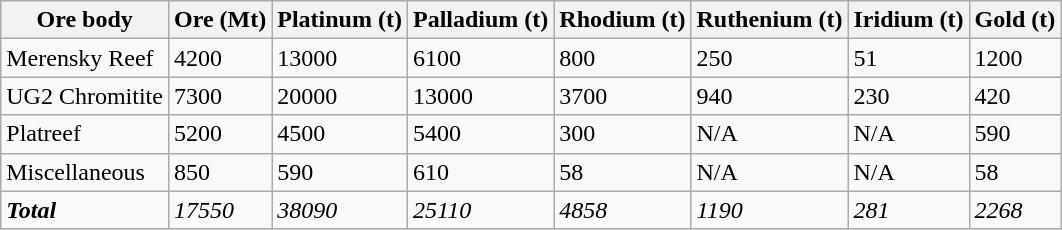<table class="wikitable">
<tr>
<th>Ore body</th>
<th>Ore (Mt)</th>
<th>Platinum (t)</th>
<th>Palladium (t)</th>
<th>Rhodium (t)</th>
<th>Ruthenium (t)</th>
<th>Iridium (t)</th>
<th>Gold (t)</th>
</tr>
<tr>
<td>Merensky Reef</td>
<td>4200</td>
<td>13000</td>
<td>6100</td>
<td>800</td>
<td>250</td>
<td>51</td>
<td>1200</td>
</tr>
<tr>
<td>UG2 Chromitite</td>
<td>7300</td>
<td>20000</td>
<td>13000</td>
<td>3700</td>
<td>940</td>
<td>230</td>
<td>420</td>
</tr>
<tr>
<td>Platreef</td>
<td>5200</td>
<td>4500</td>
<td>5400</td>
<td>300</td>
<td>N/A</td>
<td>N/A</td>
<td>590</td>
</tr>
<tr>
<td>Miscellaneous</td>
<td>850</td>
<td>590</td>
<td>610</td>
<td>58</td>
<td>N/A</td>
<td>N/A</td>
<td>58</td>
</tr>
<tr>
<td><strong><em>Total</em></strong></td>
<td><em>17550</em></td>
<td><em>38090</em></td>
<td><em>25110</em></td>
<td><em>4858</em></td>
<td><em>1190</em></td>
<td><em>281</em></td>
<td><em>2268</em></td>
</tr>
</table>
